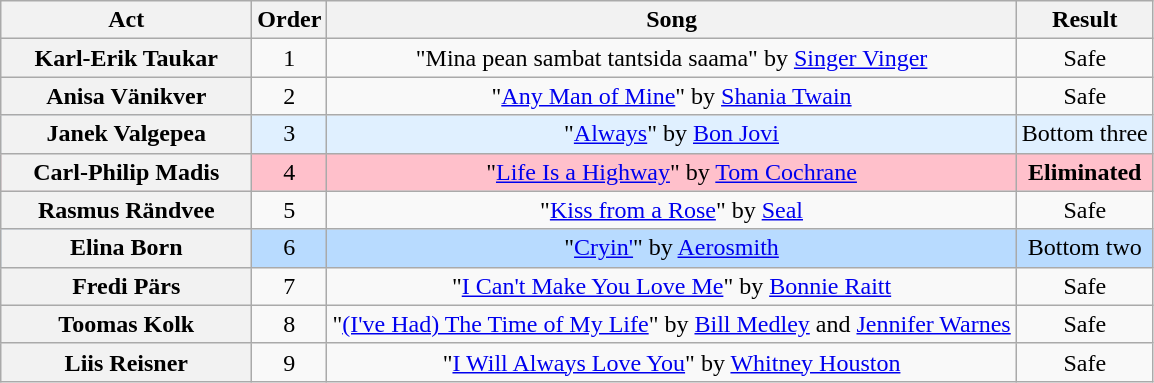<table class="wikitable plainrowheaders" style="text-align:center;">
<tr>
<th scope="col" style="width:10em;">Act</th>
<th scope="col">Order</th>
<th scope="col">Song</th>
<th scope="col">Result</th>
</tr>
<tr>
<th scope="row">Karl-Erik Taukar</th>
<td>1</td>
<td>"Mina pean sambat tantsida saama" by <a href='#'>Singer Vinger</a></td>
<td>Safe</td>
</tr>
<tr>
<th scope="row">Anisa Vänikver</th>
<td>2</td>
<td>"<a href='#'>Any Man of Mine</a>" by <a href='#'>Shania Twain</a></td>
<td>Safe</td>
</tr>
<tr bgcolor="E0F0FF">
<th scope="row">Janek Valgepea</th>
<td>3</td>
<td>"<a href='#'>Always</a>" by <a href='#'>Bon Jovi</a></td>
<td>Bottom three</td>
</tr>
<tr style="background:pink;">
<th scope="row"><strong>Carl-Philip Madis</strong></th>
<td>4</td>
<td>"<a href='#'>Life Is a Highway</a>" by <a href='#'>Tom Cochrane</a></td>
<td><strong>Eliminated</strong></td>
</tr>
<tr>
<th scope="row">Rasmus Rändvee</th>
<td>5</td>
<td>"<a href='#'>Kiss from a Rose</a>" by <a href='#'>Seal</a></td>
<td>Safe</td>
</tr>
<tr bgcolor="B8DBFF">
<th scope="row">Elina Born</th>
<td>6</td>
<td>"<a href='#'>Cryin'</a>" by <a href='#'>Aerosmith</a></td>
<td>Bottom two</td>
</tr>
<tr>
<th scope="row">Fredi Pärs</th>
<td>7</td>
<td>"<a href='#'>I Can't Make You Love Me</a>" by <a href='#'>Bonnie Raitt</a></td>
<td>Safe</td>
</tr>
<tr>
<th scope="row">Toomas Kolk</th>
<td>8</td>
<td>"<a href='#'>(I've Had) The Time of My Life</a>" by <a href='#'>Bill Medley</a> and <a href='#'>Jennifer Warnes</a></td>
<td>Safe</td>
</tr>
<tr>
<th scope="row">Liis Reisner</th>
<td>9</td>
<td>"<a href='#'>I Will Always Love You</a>" by <a href='#'>Whitney Houston</a></td>
<td>Safe</td>
</tr>
</table>
